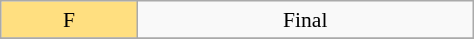<table class="wikitable" style="margin:0.5em auto; font-size:90%; line-height:1.25em; text-align:center" width=25%;>
<tr>
<td bgcolor="#FFDF80">F</td>
<td>Final</td>
</tr>
<tr>
</tr>
</table>
